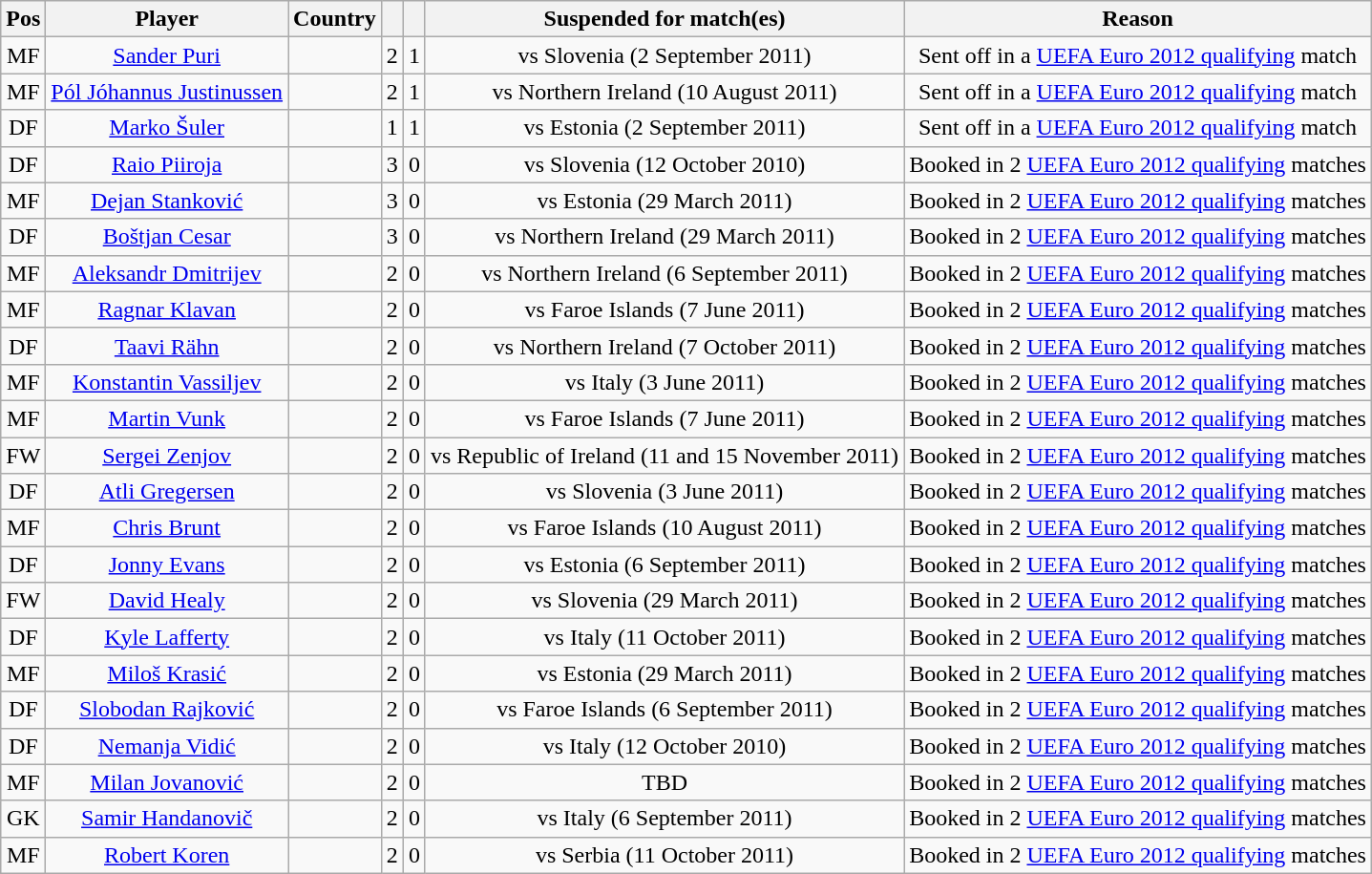<table class="wikitable" style="text-align:center">
<tr>
<th>Pos</th>
<th>Player</th>
<th>Country</th>
<th></th>
<th></th>
<th>Suspended for match(es)</th>
<th>Reason</th>
</tr>
<tr>
<td>MF</td>
<td><a href='#'>Sander Puri</a></td>
<td style="text-align:left;"></td>
<td>2</td>
<td>1</td>
<td>vs Slovenia (2 September 2011)</td>
<td>Sent off in a <a href='#'>UEFA Euro 2012 qualifying</a> match</td>
</tr>
<tr>
<td>MF</td>
<td><a href='#'>Pól Jóhannus Justinussen</a></td>
<td style="text-align:left;"></td>
<td>2</td>
<td>1</td>
<td>vs Northern Ireland (10 August 2011)</td>
<td>Sent off in a <a href='#'>UEFA Euro 2012 qualifying</a> match</td>
</tr>
<tr>
<td>DF</td>
<td><a href='#'>Marko Šuler</a></td>
<td style="text-align:left;"></td>
<td>1</td>
<td>1</td>
<td>vs Estonia (2 September 2011)</td>
<td>Sent off in a <a href='#'>UEFA Euro 2012 qualifying</a> match</td>
</tr>
<tr>
<td>DF</td>
<td><a href='#'>Raio Piiroja</a></td>
<td style="text-align:left;"></td>
<td>3</td>
<td>0</td>
<td>vs Slovenia (12 October 2010)</td>
<td>Booked in 2 <a href='#'>UEFA Euro 2012 qualifying</a> matches</td>
</tr>
<tr>
<td>MF</td>
<td><a href='#'>Dejan Stanković</a></td>
<td style="text-align:left;"></td>
<td>3</td>
<td>0</td>
<td>vs Estonia (29 March 2011)</td>
<td>Booked in 2 <a href='#'>UEFA Euro 2012 qualifying</a> matches</td>
</tr>
<tr>
<td>DF</td>
<td><a href='#'>Boštjan Cesar</a></td>
<td style="text-align:left;"></td>
<td>3</td>
<td>0</td>
<td>vs Northern Ireland (29 March 2011)</td>
<td>Booked in 2 <a href='#'>UEFA Euro 2012 qualifying</a> matches</td>
</tr>
<tr>
<td>MF</td>
<td><a href='#'>Aleksandr Dmitrijev</a></td>
<td style="text-align:left;"></td>
<td>2</td>
<td>0</td>
<td>vs Northern Ireland (6 September 2011)</td>
<td>Booked in 2 <a href='#'>UEFA Euro 2012 qualifying</a> matches</td>
</tr>
<tr>
<td>MF</td>
<td><a href='#'>Ragnar Klavan</a></td>
<td style="text-align:left;"></td>
<td>2</td>
<td>0</td>
<td>vs Faroe Islands (7 June 2011)</td>
<td>Booked in 2 <a href='#'>UEFA Euro 2012 qualifying</a> matches</td>
</tr>
<tr>
<td>DF</td>
<td><a href='#'>Taavi Rähn</a></td>
<td style="text-align:left;"></td>
<td>2</td>
<td>0</td>
<td>vs Northern Ireland (7 October 2011)</td>
<td>Booked in 2 <a href='#'>UEFA Euro 2012 qualifying</a> matches</td>
</tr>
<tr>
<td>MF</td>
<td><a href='#'>Konstantin Vassiljev</a></td>
<td style="text-align:left;"></td>
<td>2</td>
<td>0</td>
<td>vs Italy (3 June 2011)</td>
<td>Booked in 2 <a href='#'>UEFA Euro 2012 qualifying</a> matches</td>
</tr>
<tr>
<td>MF</td>
<td><a href='#'>Martin Vunk</a></td>
<td style="text-align:left;"></td>
<td>2</td>
<td>0</td>
<td>vs Faroe Islands (7 June 2011)</td>
<td>Booked in 2 <a href='#'>UEFA Euro 2012 qualifying</a> matches</td>
</tr>
<tr>
<td>FW</td>
<td><a href='#'>Sergei Zenjov</a></td>
<td style="text-align:left;"></td>
<td>2</td>
<td>0</td>
<td>vs Republic of Ireland (11 and 15 November 2011)</td>
<td>Booked in 2 <a href='#'>UEFA Euro 2012 qualifying</a> matches</td>
</tr>
<tr>
<td>DF</td>
<td><a href='#'>Atli Gregersen</a></td>
<td style="text-align:left;"></td>
<td>2</td>
<td>0</td>
<td>vs Slovenia (3 June 2011)</td>
<td>Booked in 2 <a href='#'>UEFA Euro 2012 qualifying</a> matches</td>
</tr>
<tr>
<td>MF</td>
<td><a href='#'>Chris Brunt</a></td>
<td style="text-align:left;"></td>
<td>2</td>
<td>0</td>
<td>vs Faroe Islands (10 August 2011)</td>
<td>Booked in 2 <a href='#'>UEFA Euro 2012 qualifying</a> matches</td>
</tr>
<tr>
<td>DF</td>
<td><a href='#'>Jonny Evans</a></td>
<td style="text-align:left;"></td>
<td>2</td>
<td>0</td>
<td>vs Estonia (6 September 2011)</td>
<td>Booked in 2 <a href='#'>UEFA Euro 2012 qualifying</a> matches</td>
</tr>
<tr>
<td>FW</td>
<td><a href='#'>David Healy</a></td>
<td style="text-align:left;"></td>
<td>2</td>
<td>0</td>
<td>vs Slovenia (29 March 2011)</td>
<td>Booked in 2 <a href='#'>UEFA Euro 2012 qualifying</a> matches</td>
</tr>
<tr>
<td>DF</td>
<td><a href='#'>Kyle Lafferty</a></td>
<td style="text-align:left;"></td>
<td>2</td>
<td>0</td>
<td>vs Italy (11 October 2011)</td>
<td>Booked in 2 <a href='#'>UEFA Euro 2012 qualifying</a> matches</td>
</tr>
<tr>
<td>MF</td>
<td><a href='#'>Miloš Krasić</a></td>
<td style="text-align:left;"></td>
<td>2</td>
<td>0</td>
<td>vs Estonia (29 March 2011)</td>
<td>Booked in 2 <a href='#'>UEFA Euro 2012 qualifying</a> matches</td>
</tr>
<tr>
<td>DF</td>
<td><a href='#'>Slobodan Rajković</a></td>
<td style="text-align:left;"></td>
<td>2</td>
<td>0</td>
<td>vs Faroe Islands (6 September 2011)</td>
<td>Booked in 2 <a href='#'>UEFA Euro 2012 qualifying</a> matches</td>
</tr>
<tr>
<td>DF</td>
<td><a href='#'>Nemanja Vidić</a></td>
<td style="text-align:left;"></td>
<td>2</td>
<td>0</td>
<td>vs Italy (12 October 2010)</td>
<td>Booked in 2 <a href='#'>UEFA Euro 2012 qualifying</a> matches</td>
</tr>
<tr>
<td>MF</td>
<td><a href='#'>Milan Jovanović</a></td>
<td style="text-align:left;"></td>
<td>2</td>
<td>0</td>
<td>TBD</td>
<td>Booked in 2 <a href='#'>UEFA Euro 2012 qualifying</a> matches</td>
</tr>
<tr>
<td>GK</td>
<td><a href='#'>Samir Handanovič</a></td>
<td style="text-align:left;"></td>
<td>2</td>
<td>0</td>
<td>vs Italy (6 September 2011)</td>
<td>Booked in 2 <a href='#'>UEFA Euro 2012 qualifying</a> matches</td>
</tr>
<tr>
<td>MF</td>
<td><a href='#'>Robert Koren</a></td>
<td style="text-align:left;"></td>
<td>2</td>
<td>0</td>
<td>vs Serbia (11 October 2011)</td>
<td>Booked in 2 <a href='#'>UEFA Euro 2012 qualifying</a> matches</td>
</tr>
</table>
